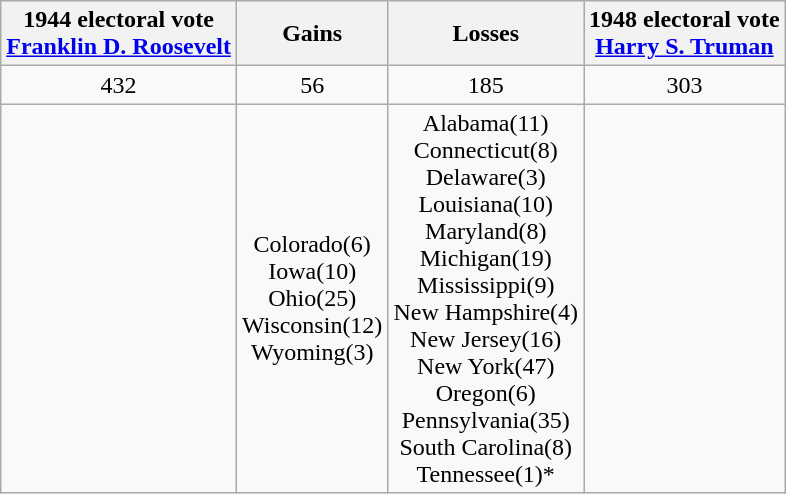<table class="wikitable" style="text-align:center">
<tr>
<th>1944 electoral vote<br><a href='#'>Franklin D. Roosevelt</a></th>
<th>Gains</th>
<th>Losses</th>
<th>1948 electoral vote<br><a href='#'>Harry S. Truman</a></th>
</tr>
<tr>
<td>432</td>
<td> 56</td>
<td> 185</td>
<td>303</td>
</tr>
<tr>
<td></td>
<td>Colorado(6)<br>Iowa(10)<br>Ohio(25)<br>Wisconsin(12)<br>Wyoming(3)</td>
<td>Alabama(11)<br>Connecticut(8)<br>Delaware(3)<br>Louisiana(10)<br>Maryland(8)<br>Michigan(19)<br>Mississippi(9)<br>New Hampshire(4)<br>New Jersey(16)<br>New York(47)<br>Oregon(6)<br>Pennsylvania(35)<br>South Carolina(8)<br>Tennessee(1)*<br></td>
<td></td>
</tr>
</table>
